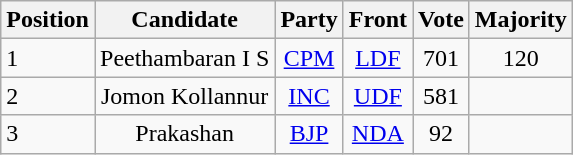<table class="wikitable">
<tr>
<th scope="col">Position</th>
<th scope="col">Candidate</th>
<th scope="col">Party</th>
<th scope="col">Front</th>
<th scope="col">Vote</th>
<th scope="col">Majority</th>
</tr>
<tr>
<td>1</td>
<td align="center">Peethambaran I S</td>
<td align="center"><a href='#'>CPM</a></td>
<td align="center"><a href='#'>LDF</a></td>
<td align="center">701</td>
<td align="center">120</td>
</tr>
<tr>
<td>2</td>
<td align="center">Jomon Kollannur</td>
<td align="center"><a href='#'>INC</a></td>
<td align="center"><a href='#'>UDF</a></td>
<td align="center">581</td>
<td align="center"></td>
</tr>
<tr>
<td>3</td>
<td align="center">Prakashan</td>
<td align="center"><a href='#'>BJP</a></td>
<td align="center"><a href='#'>NDA</a></td>
<td align="center">92</td>
<td align="center"></td>
</tr>
</table>
